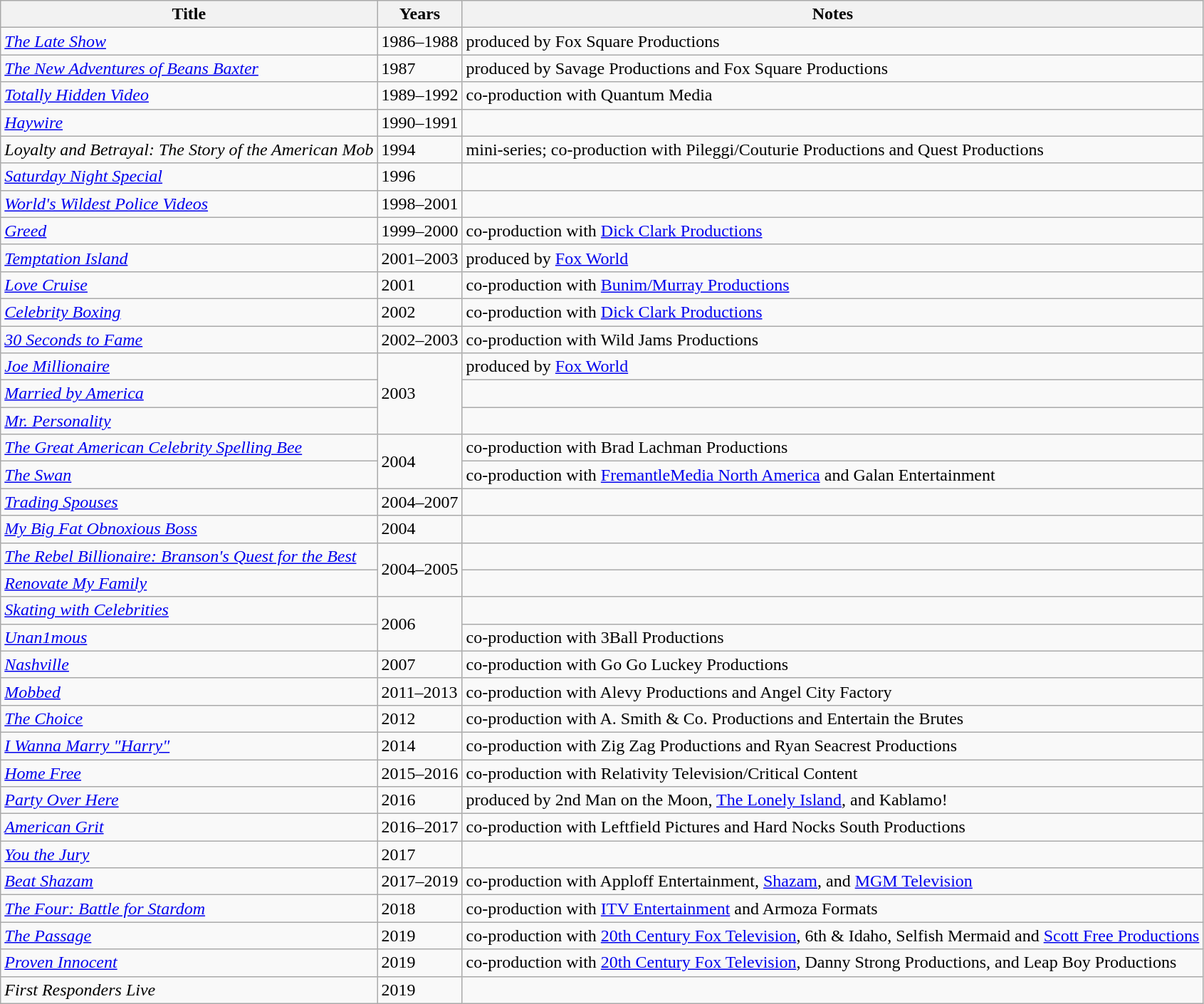<table class="wikitable sortable">
<tr>
<th>Title</th>
<th>Years</th>
<th>Notes</th>
</tr>
<tr>
<td><em><a href='#'>The Late Show</a></em></td>
<td>1986–1988</td>
<td>produced by Fox Square Productions</td>
</tr>
<tr>
<td><em><a href='#'>The New Adventures of Beans Baxter</a></em></td>
<td>1987</td>
<td>produced by Savage Productions and Fox Square Productions</td>
</tr>
<tr>
<td><em><a href='#'>Totally Hidden Video</a></em></td>
<td>1989–1992</td>
<td>co-production with Quantum Media</td>
</tr>
<tr>
<td><em><a href='#'>Haywire</a></em></td>
<td>1990–1991</td>
<td></td>
</tr>
<tr>
<td><em>Loyalty and Betrayal: The Story of the American Mob</em></td>
<td>1994</td>
<td>mini-series; co-production with Pileggi/Couturie Productions and Quest Productions</td>
</tr>
<tr>
<td><em><a href='#'>Saturday Night Special</a></em></td>
<td>1996</td>
<td></td>
</tr>
<tr>
<td><em><a href='#'>World's Wildest Police Videos</a></em></td>
<td>1998–2001</td>
<td></td>
</tr>
<tr>
<td><em><a href='#'>Greed</a></em></td>
<td>1999–2000</td>
<td>co-production with <a href='#'>Dick Clark Productions</a></td>
</tr>
<tr>
<td><em><a href='#'>Temptation Island</a></em></td>
<td>2001–2003</td>
<td>produced by <a href='#'>Fox World</a></td>
</tr>
<tr>
<td><em><a href='#'>Love Cruise</a></em></td>
<td>2001</td>
<td>co-production with <a href='#'>Bunim/Murray Productions</a></td>
</tr>
<tr>
<td><em><a href='#'>Celebrity Boxing</a></em></td>
<td>2002</td>
<td>co-production with <a href='#'>Dick Clark Productions</a></td>
</tr>
<tr>
<td><em><a href='#'>30 Seconds to Fame</a></em></td>
<td>2002–2003</td>
<td>co-production with Wild Jams Productions</td>
</tr>
<tr>
<td><em><a href='#'>Joe Millionaire</a></em></td>
<td rowspan="3">2003</td>
<td>produced by <a href='#'>Fox World</a></td>
</tr>
<tr>
<td><em><a href='#'>Married by America</a></em></td>
<td></td>
</tr>
<tr>
<td><em><a href='#'>Mr. Personality</a></em></td>
<td></td>
</tr>
<tr>
<td><em><a href='#'>The Great American Celebrity Spelling Bee</a></em></td>
<td rowspan="2">2004</td>
<td>co-production with Brad Lachman Productions</td>
</tr>
<tr>
<td><em><a href='#'>The Swan</a></em></td>
<td>co-production with <a href='#'>FremantleMedia North America</a> and Galan Entertainment</td>
</tr>
<tr>
<td><em><a href='#'>Trading Spouses</a></em></td>
<td>2004–2007</td>
<td></td>
</tr>
<tr>
<td><em><a href='#'>My Big Fat Obnoxious Boss</a></em></td>
<td>2004</td>
<td></td>
</tr>
<tr>
<td><em><a href='#'>The Rebel Billionaire: Branson's Quest for the Best</a></em></td>
<td rowspan="2">2004–2005</td>
<td></td>
</tr>
<tr>
<td><em><a href='#'>Renovate My Family</a></em></td>
<td></td>
</tr>
<tr>
<td><em><a href='#'>Skating with Celebrities</a></em></td>
<td rowspan="2">2006</td>
<td></td>
</tr>
<tr>
<td><em><a href='#'>Unan1mous</a></em></td>
<td>co-production with 3Ball Productions</td>
</tr>
<tr>
<td><em><a href='#'>Nashville</a></em></td>
<td>2007</td>
<td>co-production with Go Go Luckey Productions</td>
</tr>
<tr>
<td><em><a href='#'>Mobbed</a></em></td>
<td>2011–2013</td>
<td>co-production with Alevy Productions and Angel City Factory</td>
</tr>
<tr>
<td><em><a href='#'>The Choice</a></em></td>
<td>2012</td>
<td>co-production with A. Smith & Co. Productions and Entertain the Brutes</td>
</tr>
<tr>
<td><em><a href='#'>I Wanna Marry "Harry"</a></em></td>
<td>2014</td>
<td>co-production with Zig Zag Productions and Ryan Seacrest Productions</td>
</tr>
<tr>
<td><em><a href='#'>Home Free</a></em></td>
<td>2015–2016</td>
<td>co-production with Relativity Television/Critical Content</td>
</tr>
<tr>
<td><em><a href='#'>Party Over Here</a></em></td>
<td>2016</td>
<td>produced by 2nd Man on the Moon, <a href='#'>The Lonely Island</a>, and Kablamo!</td>
</tr>
<tr>
<td><em><a href='#'>American Grit</a></em></td>
<td>2016–2017</td>
<td>co-production with Leftfield Pictures and Hard Nocks South Productions</td>
</tr>
<tr>
<td><em><a href='#'>You the Jury</a></em></td>
<td>2017</td>
<td></td>
</tr>
<tr>
<td><em><a href='#'>Beat Shazam</a></em></td>
<td>2017–2019</td>
<td>co-production with Apploff Entertainment, <a href='#'>Shazam</a>, and <a href='#'>MGM Television</a></td>
</tr>
<tr>
<td><em><a href='#'>The Four: Battle for Stardom</a></em></td>
<td>2018</td>
<td>co-production with <a href='#'>ITV Entertainment</a> and Armoza Formats</td>
</tr>
<tr>
<td><em><a href='#'>The Passage</a></em></td>
<td>2019</td>
<td>co-production with <a href='#'>20th Century Fox Television</a>, 6th & Idaho, Selfish Mermaid and <a href='#'>Scott Free Productions</a></td>
</tr>
<tr>
<td><em><a href='#'>Proven Innocent</a></em></td>
<td>2019</td>
<td>co-production with <a href='#'>20th Century Fox Television</a>, Danny Strong Productions, and Leap Boy Productions</td>
</tr>
<tr>
<td><em>First Responders Live</em></td>
<td>2019</td>
<td></td>
</tr>
</table>
